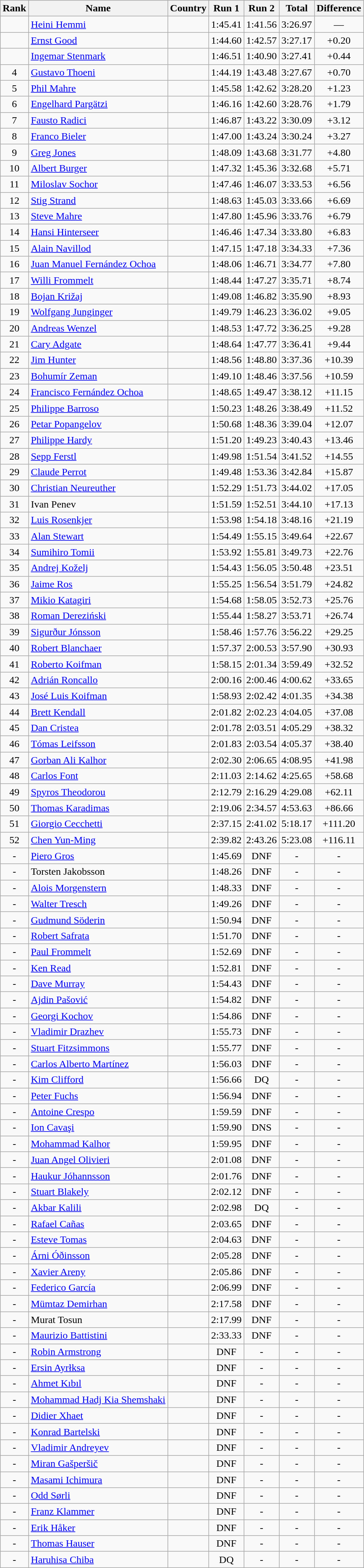<table class="wikitable sortable" style="text-align:center">
<tr>
<th>Rank</th>
<th>Name</th>
<th>Country</th>
<th>Run 1</th>
<th>Run 2</th>
<th>Total</th>
<th>Difference</th>
</tr>
<tr>
<td></td>
<td align=left><a href='#'>Heini Hemmi</a></td>
<td align=left></td>
<td>1:45.41</td>
<td>1:41.56</td>
<td>3:26.97</td>
<td>—</td>
</tr>
<tr>
<td></td>
<td align=left><a href='#'>Ernst Good</a></td>
<td align=left></td>
<td>1:44.60</td>
<td>1:42.57</td>
<td>3:27.17</td>
<td>+0.20</td>
</tr>
<tr>
<td></td>
<td align=left><a href='#'>Ingemar Stenmark</a></td>
<td align=left></td>
<td>1:46.51</td>
<td>1:40.90</td>
<td>3:27.41</td>
<td>+0.44</td>
</tr>
<tr>
<td>4</td>
<td align=left><a href='#'>Gustavo Thoeni</a></td>
<td align=left></td>
<td>1:44.19</td>
<td>1:43.48</td>
<td>3:27.67</td>
<td>+0.70</td>
</tr>
<tr>
<td>5</td>
<td align=left><a href='#'>Phil Mahre</a></td>
<td align=left></td>
<td>1:45.58</td>
<td>1:42.62</td>
<td>3:28.20</td>
<td>+1.23</td>
</tr>
<tr>
<td>6</td>
<td align=left><a href='#'>Engelhard Pargätzi</a></td>
<td align=left></td>
<td>1:46.16</td>
<td>1:42.60</td>
<td>3:28.76</td>
<td>+1.79</td>
</tr>
<tr>
<td>7</td>
<td align=left><a href='#'>Fausto Radici</a></td>
<td align=left></td>
<td>1:46.87</td>
<td>1:43.22</td>
<td>3:30.09</td>
<td>+3.12</td>
</tr>
<tr>
<td>8</td>
<td align=left><a href='#'>Franco Bieler</a></td>
<td align=left></td>
<td>1:47.00</td>
<td>1:43.24</td>
<td>3:30.24</td>
<td>+3.27</td>
</tr>
<tr>
<td>9</td>
<td align=left><a href='#'>Greg Jones</a></td>
<td align=left></td>
<td>1:48.09</td>
<td>1:43.68</td>
<td>3:31.77</td>
<td>+4.80</td>
</tr>
<tr>
<td>10</td>
<td align=left><a href='#'>Albert Burger</a></td>
<td align=left></td>
<td>1:47.32</td>
<td>1:45.36</td>
<td>3:32.68</td>
<td>+5.71</td>
</tr>
<tr>
<td>11</td>
<td align=left><a href='#'>Miloslav Sochor</a></td>
<td align=left></td>
<td>1:47.46</td>
<td>1:46.07</td>
<td>3:33.53</td>
<td>+6.56</td>
</tr>
<tr>
<td>12</td>
<td align=left><a href='#'>Stig Strand</a></td>
<td align=left></td>
<td>1:48.63</td>
<td>1:45.03</td>
<td>3:33.66</td>
<td>+6.69</td>
</tr>
<tr>
<td>13</td>
<td align=left><a href='#'>Steve Mahre</a></td>
<td align=left></td>
<td>1:47.80</td>
<td>1:45.96</td>
<td>3:33.76</td>
<td>+6.79</td>
</tr>
<tr>
<td>14</td>
<td align=left><a href='#'>Hansi Hinterseer</a></td>
<td align=left></td>
<td>1:46.46</td>
<td>1:47.34</td>
<td>3:33.80</td>
<td>+6.83</td>
</tr>
<tr>
<td>15</td>
<td align=left><a href='#'>Alain Navillod</a></td>
<td align=left></td>
<td>1:47.15</td>
<td>1:47.18</td>
<td>3:34.33</td>
<td>+7.36</td>
</tr>
<tr>
<td>16</td>
<td align=left><a href='#'>Juan Manuel Fernández Ochoa</a></td>
<td align=left></td>
<td>1:48.06</td>
<td>1:46.71</td>
<td>3:34.77</td>
<td>+7.80</td>
</tr>
<tr>
<td>17</td>
<td align=left><a href='#'>Willi Frommelt</a></td>
<td align=left></td>
<td>1:48.44</td>
<td>1:47.27</td>
<td>3:35.71</td>
<td>+8.74</td>
</tr>
<tr>
<td>18</td>
<td align=left><a href='#'>Bojan Križaj</a></td>
<td align=left></td>
<td>1:49.08</td>
<td>1:46.82</td>
<td>3:35.90</td>
<td>+8.93</td>
</tr>
<tr>
<td>19</td>
<td align=left><a href='#'>Wolfgang Junginger</a></td>
<td align=left></td>
<td>1:49.79</td>
<td>1:46.23</td>
<td>3:36.02</td>
<td>+9.05</td>
</tr>
<tr>
<td>20</td>
<td align=left><a href='#'>Andreas Wenzel</a></td>
<td align=left></td>
<td>1:48.53</td>
<td>1:47.72</td>
<td>3:36.25</td>
<td>+9.28</td>
</tr>
<tr>
<td>21</td>
<td align=left><a href='#'>Cary Adgate</a></td>
<td align=left></td>
<td>1:48.64</td>
<td>1:47.77</td>
<td>3:36.41</td>
<td>+9.44</td>
</tr>
<tr>
<td>22</td>
<td align=left><a href='#'>Jim Hunter</a></td>
<td align=left></td>
<td>1:48.56</td>
<td>1:48.80</td>
<td>3:37.36</td>
<td>+10.39</td>
</tr>
<tr>
<td>23</td>
<td align=left><a href='#'>Bohumír Zeman</a></td>
<td align=left></td>
<td>1:49.10</td>
<td>1:48.46</td>
<td>3:37.56</td>
<td>+10.59</td>
</tr>
<tr>
<td>24</td>
<td align=left><a href='#'>Francisco Fernández Ochoa</a></td>
<td align=left></td>
<td>1:48.65</td>
<td>1:49.47</td>
<td>3:38.12</td>
<td>+11.15</td>
</tr>
<tr>
<td>25</td>
<td align=left><a href='#'>Philippe Barroso</a></td>
<td align=left></td>
<td>1:50.23</td>
<td>1:48.26</td>
<td>3:38.49</td>
<td>+11.52</td>
</tr>
<tr>
<td>26</td>
<td align=left><a href='#'>Petar Popangelov</a></td>
<td align=left></td>
<td>1:50.68</td>
<td>1:48.36</td>
<td>3:39.04</td>
<td>+12.07</td>
</tr>
<tr>
<td>27</td>
<td align=left><a href='#'>Philippe Hardy</a></td>
<td align=left></td>
<td>1:51.20</td>
<td>1:49.23</td>
<td>3:40.43</td>
<td>+13.46</td>
</tr>
<tr>
<td>28</td>
<td align=left><a href='#'>Sepp Ferstl</a></td>
<td align=left></td>
<td>1:49.98</td>
<td>1:51.54</td>
<td>3:41.52</td>
<td>+14.55</td>
</tr>
<tr>
<td>29</td>
<td align=left><a href='#'>Claude Perrot</a></td>
<td align=left></td>
<td>1:49.48</td>
<td>1:53.36</td>
<td>3:42.84</td>
<td>+15.87</td>
</tr>
<tr>
<td>30</td>
<td align=left><a href='#'>Christian Neureuther</a></td>
<td align=left></td>
<td>1:52.29</td>
<td>1:51.73</td>
<td>3:44.02</td>
<td>+17.05</td>
</tr>
<tr>
<td>31</td>
<td align=left>Ivan Penev</td>
<td align=left></td>
<td>1:51.59</td>
<td>1:52.51</td>
<td>3:44.10</td>
<td>+17.13</td>
</tr>
<tr>
<td>32</td>
<td align=left><a href='#'>Luis Rosenkjer</a></td>
<td align=left></td>
<td>1:53.98</td>
<td>1:54.18</td>
<td>3:48.16</td>
<td>+21.19</td>
</tr>
<tr>
<td>33</td>
<td align=left><a href='#'>Alan Stewart</a></td>
<td align=left></td>
<td>1:54.49</td>
<td>1:55.15</td>
<td>3:49.64</td>
<td>+22.67</td>
</tr>
<tr>
<td>34</td>
<td align=left><a href='#'>Sumihiro Tomii</a></td>
<td align=left></td>
<td>1:53.92</td>
<td>1:55.81</td>
<td>3:49.73</td>
<td>+22.76</td>
</tr>
<tr>
<td>35</td>
<td align=left><a href='#'>Andrej Koželj</a></td>
<td align=left></td>
<td>1:54.43</td>
<td>1:56.05</td>
<td>3:50.48</td>
<td>+23.51</td>
</tr>
<tr>
<td>36</td>
<td align=left><a href='#'>Jaime Ros</a></td>
<td align=left></td>
<td>1:55.25</td>
<td>1:56.54</td>
<td>3:51.79</td>
<td>+24.82</td>
</tr>
<tr>
<td>37</td>
<td align=left><a href='#'>Mikio Katagiri</a></td>
<td align=left></td>
<td>1:54.68</td>
<td>1:58.05</td>
<td>3:52.73</td>
<td>+25.76</td>
</tr>
<tr>
<td>38</td>
<td align=left><a href='#'>Roman Dereziński</a></td>
<td align=left></td>
<td>1:55.44</td>
<td>1:58.27</td>
<td>3:53.71</td>
<td>+26.74</td>
</tr>
<tr>
<td>39</td>
<td align=left><a href='#'>Sigurður Jónsson</a></td>
<td align=left></td>
<td>1:58.46</td>
<td>1:57.76</td>
<td>3:56.22</td>
<td>+29.25</td>
</tr>
<tr>
<td>40</td>
<td align=left><a href='#'>Robert Blanchaer</a></td>
<td align=left></td>
<td>1:57.37</td>
<td>2:00.53</td>
<td>3:57.90</td>
<td>+30.93</td>
</tr>
<tr>
<td>41</td>
<td align=left><a href='#'>Roberto Koifman</a></td>
<td align=left></td>
<td>1:58.15</td>
<td>2:01.34</td>
<td>3:59.49</td>
<td>+32.52</td>
</tr>
<tr>
<td>42</td>
<td align=left><a href='#'>Adrián Roncallo</a></td>
<td align=left></td>
<td>2:00.16</td>
<td>2:00.46</td>
<td>4:00.62</td>
<td>+33.65</td>
</tr>
<tr>
<td>43</td>
<td align=left><a href='#'>José Luis Koifman</a></td>
<td align=left></td>
<td>1:58.93</td>
<td>2:02.42</td>
<td>4:01.35</td>
<td>+34.38</td>
</tr>
<tr>
<td>44</td>
<td align=left><a href='#'>Brett Kendall</a></td>
<td align=left></td>
<td>2:01.82</td>
<td>2:02.23</td>
<td>4:04.05</td>
<td>+37.08</td>
</tr>
<tr>
<td>45</td>
<td align=left><a href='#'>Dan Cristea</a></td>
<td align=left></td>
<td>2:01.78</td>
<td>2:03.51</td>
<td>4:05.29</td>
<td>+38.32</td>
</tr>
<tr>
<td>46</td>
<td align=left><a href='#'>Tómas Leifsson</a></td>
<td align=left></td>
<td>2:01.83</td>
<td>2:03.54</td>
<td>4:05.37</td>
<td>+38.40</td>
</tr>
<tr>
<td>47</td>
<td align=left><a href='#'>Gorban Ali Kalhor</a></td>
<td align=left></td>
<td>2:02.30</td>
<td>2:06.65</td>
<td>4:08.95</td>
<td>+41.98</td>
</tr>
<tr>
<td>48</td>
<td align=left><a href='#'>Carlos Font</a></td>
<td align=left></td>
<td>2:11.03</td>
<td>2:14.62</td>
<td>4:25.65</td>
<td>+58.68</td>
</tr>
<tr>
<td>49</td>
<td align=left><a href='#'>Spyros Theodorou</a></td>
<td align=left></td>
<td>2:12.79</td>
<td>2:16.29</td>
<td>4:29.08</td>
<td>+62.11</td>
</tr>
<tr>
<td>50</td>
<td align=left><a href='#'>Thomas Karadimas</a></td>
<td align=left></td>
<td>2:19.06</td>
<td>2:34.57</td>
<td>4:53.63</td>
<td>+86.66</td>
</tr>
<tr>
<td>51</td>
<td align=left><a href='#'>Giorgio Cecchetti</a></td>
<td align=left></td>
<td>2:37.15</td>
<td>2:41.02</td>
<td>5:18.17</td>
<td>+111.20</td>
</tr>
<tr>
<td>52</td>
<td align=left><a href='#'>Chen Yun-Ming</a></td>
<td align=left></td>
<td>2:39.82</td>
<td>2:43.26</td>
<td>5:23.08</td>
<td>+116.11</td>
</tr>
<tr>
<td>-</td>
<td align=left><a href='#'>Piero Gros</a></td>
<td align=left></td>
<td>1:45.69</td>
<td>DNF</td>
<td>-</td>
<td>-</td>
</tr>
<tr>
<td>-</td>
<td align=left>Torsten Jakobsson</td>
<td align=left></td>
<td>1:48.26</td>
<td>DNF</td>
<td>-</td>
<td>-</td>
</tr>
<tr>
<td>-</td>
<td align=left><a href='#'>Alois Morgenstern</a></td>
<td align=left></td>
<td>1:48.33</td>
<td>DNF</td>
<td>-</td>
<td>-</td>
</tr>
<tr>
<td>-</td>
<td align=left><a href='#'>Walter Tresch</a></td>
<td align=left></td>
<td>1:49.26</td>
<td>DNF</td>
<td>-</td>
<td>-</td>
</tr>
<tr>
<td>-</td>
<td align=left><a href='#'>Gudmund Söderin</a></td>
<td align=left></td>
<td>1:50.94</td>
<td>DNF</td>
<td>-</td>
<td>-</td>
</tr>
<tr>
<td>-</td>
<td align=left><a href='#'>Robert Safrata</a></td>
<td align=left></td>
<td>1:51.70</td>
<td>DNF</td>
<td>-</td>
<td>-</td>
</tr>
<tr>
<td>-</td>
<td align=left><a href='#'>Paul Frommelt</a></td>
<td align=left></td>
<td>1:52.69</td>
<td>DNF</td>
<td>-</td>
<td>-</td>
</tr>
<tr>
<td>-</td>
<td align=left><a href='#'>Ken Read</a></td>
<td align=left></td>
<td>1:52.81</td>
<td>DNF</td>
<td>-</td>
<td>-</td>
</tr>
<tr>
<td>-</td>
<td align=left><a href='#'>Dave Murray</a></td>
<td align=left></td>
<td>1:54.43</td>
<td>DNF</td>
<td>-</td>
<td>-</td>
</tr>
<tr>
<td>-</td>
<td align=left><a href='#'>Ajdin Pašović</a></td>
<td align=left></td>
<td>1:54.82</td>
<td>DNF</td>
<td>-</td>
<td>-</td>
</tr>
<tr>
<td>-</td>
<td align=left><a href='#'>Georgi Kochov</a></td>
<td align=left></td>
<td>1:54.86</td>
<td>DNF</td>
<td>-</td>
<td>-</td>
</tr>
<tr>
<td>-</td>
<td align=left><a href='#'>Vladimir Drazhev</a></td>
<td align=left></td>
<td>1:55.73</td>
<td>DNF</td>
<td>-</td>
<td>-</td>
</tr>
<tr>
<td>-</td>
<td align=left><a href='#'>Stuart Fitzsimmons</a></td>
<td align=left></td>
<td>1:55.77</td>
<td>DNF</td>
<td>-</td>
<td>-</td>
</tr>
<tr>
<td>-</td>
<td align=left><a href='#'>Carlos Alberto Martínez</a></td>
<td align=left></td>
<td>1:56.03</td>
<td>DNF</td>
<td>-</td>
<td>-</td>
</tr>
<tr>
<td>-</td>
<td align=left><a href='#'>Kim Clifford</a></td>
<td align=left></td>
<td>1:56.66</td>
<td>DQ</td>
<td>-</td>
<td>-</td>
</tr>
<tr>
<td>-</td>
<td align=left><a href='#'>Peter Fuchs</a></td>
<td align=left></td>
<td>1:56.94</td>
<td>DNF</td>
<td>-</td>
<td>-</td>
</tr>
<tr>
<td>-</td>
<td align=left><a href='#'>Antoine Crespo</a></td>
<td align=left></td>
<td>1:59.59</td>
<td>DNF</td>
<td>-</td>
<td>-</td>
</tr>
<tr>
<td>-</td>
<td align=left><a href='#'>Ion Cavaşi</a></td>
<td align=left></td>
<td>1:59.90</td>
<td>DNS</td>
<td>-</td>
<td>-</td>
</tr>
<tr>
<td>-</td>
<td align=left><a href='#'>Mohammad Kalhor</a></td>
<td align=left></td>
<td>1:59.95</td>
<td>DNF</td>
<td>-</td>
<td>-</td>
</tr>
<tr>
<td>-</td>
<td align=left><a href='#'>Juan Angel Olivieri</a></td>
<td align=left></td>
<td>2:01.08</td>
<td>DNF</td>
<td>-</td>
<td>-</td>
</tr>
<tr>
<td>-</td>
<td align=left><a href='#'>Haukur Jóhannsson</a></td>
<td align=left></td>
<td>2:01.76</td>
<td>DNF</td>
<td>-</td>
<td>-</td>
</tr>
<tr>
<td>-</td>
<td align=left><a href='#'>Stuart Blakely</a></td>
<td align=left></td>
<td>2:02.12</td>
<td>DNF</td>
<td>-</td>
<td>-</td>
</tr>
<tr>
<td>-</td>
<td align=left><a href='#'>Akbar Kalili</a></td>
<td align=left></td>
<td>2:02.98</td>
<td>DQ</td>
<td>-</td>
<td>-</td>
</tr>
<tr>
<td>-</td>
<td align=left><a href='#'>Rafael Cañas</a></td>
<td align=left></td>
<td>2:03.65</td>
<td>DNF</td>
<td>-</td>
<td>-</td>
</tr>
<tr>
<td>-</td>
<td align=left><a href='#'>Esteve Tomas</a></td>
<td align=left></td>
<td>2:04.63</td>
<td>DNF</td>
<td>-</td>
<td>-</td>
</tr>
<tr>
<td>-</td>
<td align=left><a href='#'>Árni Óðinsson</a></td>
<td align=left></td>
<td>2:05.28</td>
<td>DNF</td>
<td>-</td>
<td>-</td>
</tr>
<tr>
<td>-</td>
<td align=left><a href='#'>Xavier Areny</a></td>
<td align=left></td>
<td>2:05.86</td>
<td>DNF</td>
<td>-</td>
<td>-</td>
</tr>
<tr>
<td>-</td>
<td align=left><a href='#'>Federico García</a></td>
<td align=left></td>
<td>2:06.99</td>
<td>DNF</td>
<td>-</td>
<td>-</td>
</tr>
<tr>
<td>-</td>
<td align=left><a href='#'>Mümtaz Demirhan</a></td>
<td align=left></td>
<td>2:17.58</td>
<td>DNF</td>
<td>-</td>
<td>-</td>
</tr>
<tr>
<td>-</td>
<td align=left>Murat Tosun</td>
<td align=left></td>
<td>2:17.99</td>
<td>DNF</td>
<td>-</td>
<td>-</td>
</tr>
<tr>
<td>-</td>
<td align=left><a href='#'>Maurizio Battistini</a></td>
<td align=left></td>
<td>2:33.33</td>
<td>DNF</td>
<td>-</td>
<td>-</td>
</tr>
<tr>
<td>-</td>
<td align=left><a href='#'>Robin Armstrong</a></td>
<td align=left></td>
<td>DNF</td>
<td>-</td>
<td>-</td>
<td>-</td>
</tr>
<tr>
<td>-</td>
<td align=left><a href='#'>Ersin Ayrłksa</a></td>
<td align=left></td>
<td>DNF</td>
<td>-</td>
<td>-</td>
<td>-</td>
</tr>
<tr>
<td>-</td>
<td align=left><a href='#'>Ahmet Kıbıl</a></td>
<td align=left></td>
<td>DNF</td>
<td>-</td>
<td>-</td>
<td>-</td>
</tr>
<tr>
<td>-</td>
<td align=left><a href='#'>Mohammad Hadj Kia Shemshaki</a></td>
<td align=left></td>
<td>DNF</td>
<td>-</td>
<td>-</td>
<td>-</td>
</tr>
<tr>
<td>-</td>
<td align=left><a href='#'>Didier Xhaet</a></td>
<td align=left></td>
<td>DNF</td>
<td>-</td>
<td>-</td>
<td>-</td>
</tr>
<tr>
<td>-</td>
<td align=left><a href='#'>Konrad Bartelski</a></td>
<td align=left></td>
<td>DNF</td>
<td>-</td>
<td>-</td>
<td>-</td>
</tr>
<tr>
<td>-</td>
<td align=left><a href='#'>Vladimir Andreyev</a></td>
<td align=left></td>
<td>DNF</td>
<td>-</td>
<td>-</td>
<td>-</td>
</tr>
<tr>
<td>-</td>
<td align=left><a href='#'>Miran Gašperšič</a></td>
<td align=left></td>
<td>DNF</td>
<td>-</td>
<td>-</td>
<td>-</td>
</tr>
<tr>
<td>-</td>
<td align=left><a href='#'>Masami Ichimura</a></td>
<td align=left></td>
<td>DNF</td>
<td>-</td>
<td>-</td>
<td>-</td>
</tr>
<tr>
<td>-</td>
<td align=left><a href='#'>Odd Sørli</a></td>
<td align=left></td>
<td>DNF</td>
<td>-</td>
<td>-</td>
<td>-</td>
</tr>
<tr>
<td>-</td>
<td align=left><a href='#'>Franz Klammer</a></td>
<td align=left></td>
<td>DNF</td>
<td>-</td>
<td>-</td>
<td>-</td>
</tr>
<tr>
<td>-</td>
<td align=left><a href='#'>Erik Håker</a></td>
<td align=left></td>
<td>DNF</td>
<td>-</td>
<td>-</td>
<td>-</td>
</tr>
<tr>
<td>-</td>
<td align=left><a href='#'>Thomas Hauser</a></td>
<td align=left></td>
<td>DNF</td>
<td>-</td>
<td>-</td>
<td>-</td>
</tr>
<tr>
<td>-</td>
<td align=left><a href='#'>Haruhisa Chiba</a></td>
<td align=left></td>
<td>DQ</td>
<td>-</td>
<td>-</td>
<td>-</td>
</tr>
</table>
